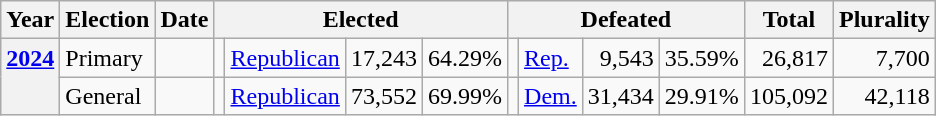<table class=wikitable>
<tr>
<th>Year</th>
<th>Election</th>
<th>Date</th>
<th ! colspan="4">Elected</th>
<th ! colspan="4">Defeated</th>
<th>Total</th>
<th>Plurality</th>
</tr>
<tr>
<th rowspan="2" valign="top"><a href='#'>2024</a></th>
<td valign="top">Primary</td>
<td></td>
<td valign="top"></td>
<td valign="top" ><a href='#'>Republican</a></td>
<td valign="top" align="right">17,243</td>
<td valign="top" align="right">64.29%</td>
<td valign="top"></td>
<td valign="top" ><a href='#'>Rep.</a></td>
<td valign="top" align="right">9,543</td>
<td valign="top" align="right">35.59%</td>
<td valign="top" align="right">26,817</td>
<td valign="top" align="right">7,700</td>
</tr>
<tr>
<td valign="top">General</td>
<td valign="top"></td>
<td valign="top"></td>
<td valign="top" ><a href='#'>Republican</a></td>
<td valign="top" align="right">73,552</td>
<td valign="top" align="right">69.99%</td>
<td valign="top"></td>
<td valign="top" ><a href='#'>Dem.</a></td>
<td valign="top" align="right">31,434</td>
<td valign="top" align="right">29.91%</td>
<td valign="top" align="right">105,092</td>
<td valign="top" align="right">42,118</td>
</tr>
</table>
